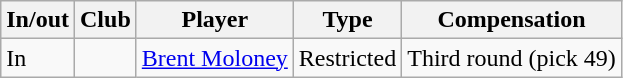<table class="wikitable plainrowheaders">
<tr>
<th scope="col"><strong>In/out</strong></th>
<th scope="col"><strong>Club</strong></th>
<th scope="col"><strong>Player</strong></th>
<th scope="col"><strong>Type</strong></th>
<th scope="col"><strong>Compensation</strong></th>
</tr>
<tr>
<td>In</td>
<td></td>
<td><a href='#'>Brent Moloney</a></td>
<td>Restricted</td>
<td>Third round (pick 49)</td>
</tr>
</table>
